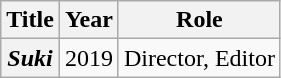<table class="wikitable plainrowheaders" style="text-align:center;">
<tr>
<th scope="col">Title</th>
<th scope="col">Year</th>
<th>Role</th>
</tr>
<tr>
<th scope="row"><em>Suki</em></th>
<td>2019</td>
<td>Director, Editor</td>
</tr>
</table>
